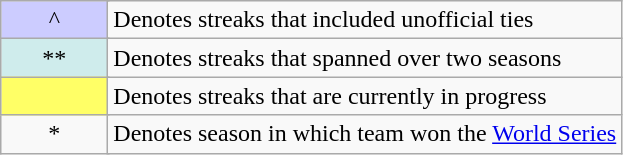<table class="wikitable">
<tr>
<td style="background-color:#ccccff; width:4em" colspan=2 align=center>^</td>
<td>Denotes streaks that included unofficial ties</td>
</tr>
<tr>
<td style="background-color:#cfecec; width:4em" colspan=2 align=center>**</td>
<td>Denotes streaks that spanned over two seasons</td>
</tr>
<tr>
<td style="background-color:#ffff66; width:4em" colspan=2 align=center></td>
<td>Denotes streaks that are currently in progress</td>
</tr>
<tr>
<td style="width:4em" align=center colspan=2>*</td>
<td>Denotes season in which team won the <a href='#'>World Series</a></td>
</tr>
</table>
